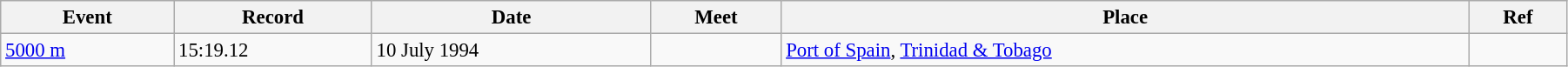<table class="wikitable" style="font-size:95%; width: 95%;">
<tr>
<th>Event</th>
<th>Record</th>
<th>Date</th>
<th>Meet</th>
<th>Place</th>
<th>Ref</th>
</tr>
<tr>
<td><a href='#'>5000 m</a></td>
<td>15:19.12</td>
<td>10 July 1994</td>
<td></td>
<td> <a href='#'>Port of Spain</a>, <a href='#'>Trinidad & Tobago</a></td>
<td></td>
</tr>
</table>
